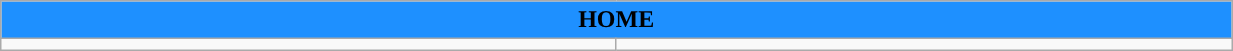<table class="wikitable collapsible collapsed" style="width:65%">
<tr>
<th colspan=6 ! style="color:black; background:Dodgerblue">HOME</th>
</tr>
<tr>
<td></td>
<td></td>
</tr>
</table>
